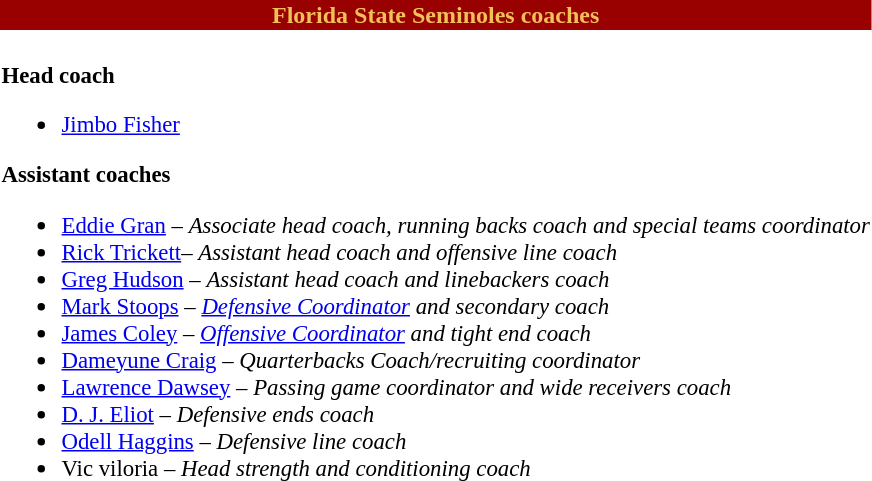<table class="toccolours" style="text-align: left;">
<tr>
<td colspan="9" style="color:#f1c058; background:#900; text-align:center;"><strong>Florida State Seminoles coaches</strong></td>
</tr>
<tr>
<td style="font-size: 95%;" valign="top"><br><strong>Head coach</strong><ul><li><a href='#'>Jimbo Fisher</a></li></ul><strong>Assistant coaches</strong><ul><li><a href='#'>Eddie Gran</a> – <em>Associate head coach, running backs coach and special teams coordinator</em></li><li><a href='#'>Rick Trickett</a>– <em>Assistant head coach and offensive line coach</em></li><li><a href='#'>Greg Hudson</a> – <em>Assistant head coach and linebackers coach</em></li><li><a href='#'>Mark Stoops</a> – <em><a href='#'>Defensive Coordinator</a> and secondary coach</em></li><li><a href='#'>James Coley</a> – <em><a href='#'>Offensive Coordinator</a> and tight end coach</em></li><li><a href='#'>Dameyune Craig</a> – <em>Quarterbacks Coach/recruiting coordinator</em></li><li><a href='#'>Lawrence Dawsey</a> – <em>Passing game coordinator and wide receivers coach</em></li><li><a href='#'>D. J. Eliot</a> – <em>Defensive ends coach</em></li><li><a href='#'>Odell Haggins</a> – <em>Defensive line coach</em></li><li>Vic viloria – <em>Head strength and conditioning coach</em></li></ul></td>
</tr>
</table>
